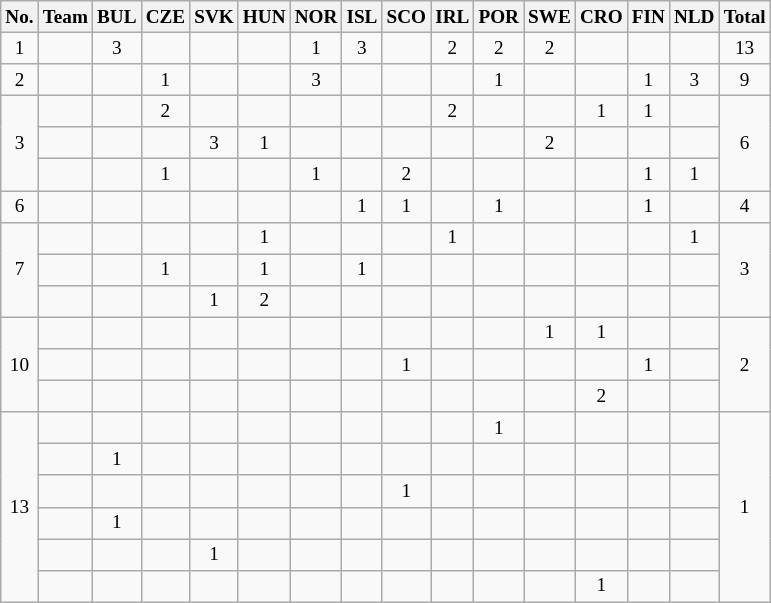<table class=wikitable style="font-size:80%; text-align:center">
<tr>
<th>No.</th>
<th>Team</th>
<th>BUL</th>
<th>CZE</th>
<th>SVK</th>
<th>HUN</th>
<th>NOR</th>
<th>ISL</th>
<th>SCO</th>
<th>IRL</th>
<th>POR</th>
<th>SWE</th>
<th>CRO</th>
<th>FIN</th>
<th>NLD</th>
<th>Total</th>
</tr>
<tr>
<td>1</td>
<td align=left></td>
<td>3</td>
<td></td>
<td></td>
<td></td>
<td>1</td>
<td>3</td>
<td></td>
<td>2</td>
<td>2</td>
<td>2</td>
<td></td>
<td></td>
<td></td>
<td>13</td>
</tr>
<tr>
<td>2</td>
<td align=left></td>
<td></td>
<td>1</td>
<td></td>
<td></td>
<td>3</td>
<td></td>
<td></td>
<td></td>
<td>1</td>
<td></td>
<td></td>
<td>1</td>
<td>3</td>
<td>9</td>
</tr>
<tr>
<td rowspan=3>3</td>
<td align=left></td>
<td></td>
<td>2</td>
<td></td>
<td></td>
<td></td>
<td></td>
<td></td>
<td>2</td>
<td></td>
<td></td>
<td>1</td>
<td>1</td>
<td></td>
<td rowspan=3>6</td>
</tr>
<tr>
<td align=left></td>
<td></td>
<td></td>
<td>3</td>
<td>1</td>
<td></td>
<td></td>
<td></td>
<td></td>
<td></td>
<td>2</td>
<td></td>
<td></td>
<td></td>
</tr>
<tr>
<td align=left></td>
<td></td>
<td>1</td>
<td></td>
<td></td>
<td>1</td>
<td></td>
<td>2</td>
<td></td>
<td></td>
<td></td>
<td></td>
<td>1</td>
<td>1</td>
</tr>
<tr>
<td>6</td>
<td align=left></td>
<td></td>
<td></td>
<td></td>
<td></td>
<td></td>
<td>1</td>
<td>1</td>
<td></td>
<td>1</td>
<td></td>
<td></td>
<td>1</td>
<td></td>
<td>4</td>
</tr>
<tr>
<td rowspan=3>7</td>
<td align=left></td>
<td></td>
<td></td>
<td></td>
<td>1</td>
<td></td>
<td></td>
<td></td>
<td>1</td>
<td></td>
<td></td>
<td></td>
<td></td>
<td>1</td>
<td rowspan=3>3</td>
</tr>
<tr>
<td align=left></td>
<td></td>
<td>1</td>
<td></td>
<td>1</td>
<td></td>
<td>1</td>
<td></td>
<td></td>
<td></td>
<td></td>
<td></td>
<td></td>
<td></td>
</tr>
<tr>
<td align=left></td>
<td></td>
<td></td>
<td>1</td>
<td>2</td>
<td></td>
<td></td>
<td></td>
<td></td>
<td></td>
<td></td>
<td></td>
<td></td>
<td></td>
</tr>
<tr>
<td rowspan=3>10</td>
<td align=left></td>
<td></td>
<td></td>
<td></td>
<td></td>
<td></td>
<td></td>
<td></td>
<td></td>
<td></td>
<td>1</td>
<td>1</td>
<td></td>
<td></td>
<td rowspan=3>2</td>
</tr>
<tr>
<td align=left></td>
<td></td>
<td></td>
<td></td>
<td></td>
<td></td>
<td></td>
<td>1</td>
<td></td>
<td></td>
<td></td>
<td></td>
<td>1</td>
<td></td>
</tr>
<tr>
<td align=left></td>
<td></td>
<td></td>
<td></td>
<td></td>
<td></td>
<td></td>
<td></td>
<td></td>
<td></td>
<td></td>
<td>2</td>
<td></td>
<td></td>
</tr>
<tr>
<td rowspan=6>13</td>
<td align=left></td>
<td></td>
<td></td>
<td></td>
<td></td>
<td></td>
<td></td>
<td></td>
<td></td>
<td>1</td>
<td></td>
<td></td>
<td></td>
<td></td>
<td rowspan=6>1</td>
</tr>
<tr>
<td align=left></td>
<td>1</td>
<td></td>
<td></td>
<td></td>
<td></td>
<td></td>
<td></td>
<td></td>
<td></td>
<td></td>
<td></td>
<td></td>
<td></td>
</tr>
<tr>
<td align=left></td>
<td></td>
<td></td>
<td></td>
<td></td>
<td></td>
<td></td>
<td>1</td>
<td></td>
<td></td>
<td></td>
<td></td>
<td></td>
<td></td>
</tr>
<tr>
<td align=left></td>
<td>1</td>
<td></td>
<td></td>
<td></td>
<td></td>
<td></td>
<td></td>
<td></td>
<td></td>
<td></td>
<td></td>
<td></td>
<td></td>
</tr>
<tr>
<td align=left></td>
<td></td>
<td></td>
<td>1</td>
<td></td>
<td></td>
<td></td>
<td></td>
<td></td>
<td></td>
<td></td>
<td></td>
<td></td>
<td></td>
</tr>
<tr>
<td align=left></td>
<td></td>
<td></td>
<td></td>
<td></td>
<td></td>
<td></td>
<td></td>
<td></td>
<td></td>
<td></td>
<td>1</td>
<td></td>
<td></td>
</tr>
</table>
